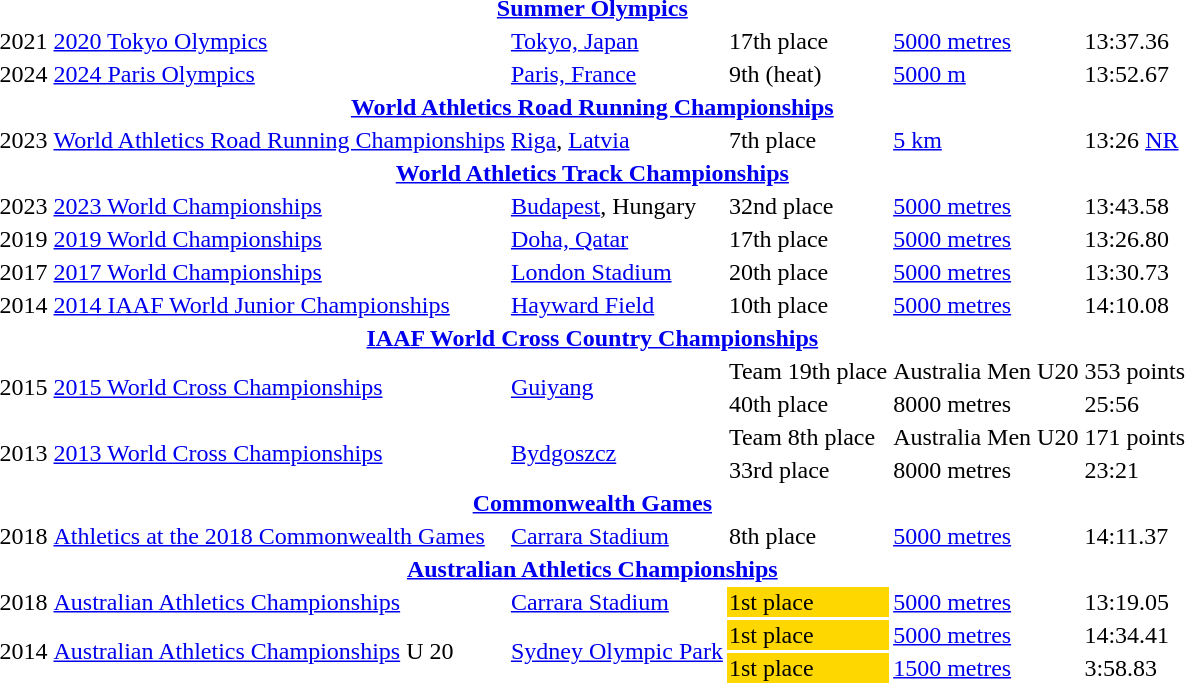<table>
<tr>
<th colspan="6"><a href='#'>Summer Olympics</a></th>
</tr>
<tr>
<td>2021</td>
<td><a href='#'>2020 Tokyo Olympics</a></td>
<td><a href='#'>Tokyo, Japan</a></td>
<td>17th place</td>
<td><a href='#'>5000 metres</a></td>
<td>13:37.36</td>
</tr>
<tr>
<td>2024</td>
<td><a href='#'>2024 Paris Olympics</a></td>
<td><a href='#'>Paris, France</a></td>
<td>9th (heat)</td>
<td><a href='#'>5000 m</a></td>
<td>13:52.67</td>
</tr>
<tr>
<th colspan="6"><a href='#'>World Athletics Road Running Championships</a></th>
</tr>
<tr>
<td>2023</td>
<td><a href='#'>World Athletics Road Running Championships</a></td>
<td><a href='#'>Riga</a>, <a href='#'>Latvia</a></td>
<td>7th place</td>
<td><a href='#'>5 km</a></td>
<td>13:26 <a href='#'>NR</a></td>
</tr>
<tr>
<th colspan="6"><a href='#'>World Athletics Track Championships</a></th>
</tr>
<tr>
<td>2023</td>
<td><a href='#'>2023 World Championships</a></td>
<td><a href='#'>Budapest</a>, Hungary</td>
<td>32nd place</td>
<td><a href='#'>5000 metres</a></td>
<td>13:43.58</td>
</tr>
<tr>
<td>2019</td>
<td><a href='#'>2019 World Championships</a></td>
<td><a href='#'>Doha, Qatar</a></td>
<td>17th place</td>
<td><a href='#'>5000 metres</a></td>
<td>13:26.80</td>
</tr>
<tr>
<td>2017</td>
<td><a href='#'>2017 World Championships</a></td>
<td><a href='#'>London Stadium</a></td>
<td>20th place</td>
<td><a href='#'>5000 metres</a></td>
<td>13:30.73</td>
</tr>
<tr>
<td>2014</td>
<td><a href='#'>2014 IAAF World Junior Championships</a></td>
<td><a href='#'>Hayward Field</a></td>
<td>10th place</td>
<td><a href='#'>5000 metres</a></td>
<td>14:10.08</td>
</tr>
<tr>
<th colspan="6"><a href='#'>IAAF World Cross Country Championships</a></th>
</tr>
<tr>
<td Rowspan=2>2015</td>
<td Rowspan=2><a href='#'>2015 World Cross Championships</a></td>
<td Rowspan=2><a href='#'>Guiyang</a></td>
<td>Team 19th place</td>
<td>Australia Men U20</td>
<td>353 points</td>
</tr>
<tr>
<td>40th place</td>
<td>8000 metres</td>
<td>25:56</td>
</tr>
<tr>
<td Rowspan=2>2013</td>
<td Rowspan=2><a href='#'>2013 World Cross Championships</a></td>
<td Rowspan=2><a href='#'>Bydgoszcz</a></td>
<td>Team 8th place</td>
<td>Australia Men U20</td>
<td>171 points</td>
</tr>
<tr>
<td>33rd place</td>
<td>8000 metres</td>
<td>23:21</td>
</tr>
<tr>
<th colspan="6"><a href='#'>Commonwealth Games</a></th>
</tr>
<tr>
<td>2018</td>
<td><a href='#'>Athletics at the 2018 Commonwealth Games</a></td>
<td><a href='#'>Carrara Stadium</a></td>
<td>8th place</td>
<td><a href='#'>5000 metres</a></td>
<td>14:11.37</td>
</tr>
<tr>
<th colspan="6"><a href='#'>Australian Athletics Championships</a></th>
</tr>
<tr>
<td>2018</td>
<td><a href='#'>Australian Athletics Championships</a></td>
<td><a href='#'>Carrara Stadium</a></td>
<td bgcolor=gold>1st place</td>
<td><a href='#'>5000 metres</a></td>
<td>13:19.05</td>
</tr>
<tr>
<td Rowspan=2>2014</td>
<td Rowspan=2><a href='#'>Australian Athletics Championships</a> U 20</td>
<td Rowspan=2><a href='#'>Sydney Olympic Park</a></td>
<td bgcolor=gold>1st place</td>
<td><a href='#'>5000 metres</a></td>
<td>14:34.41</td>
</tr>
<tr>
<td bgcolor=gold>1st place</td>
<td><a href='#'>1500 metres</a></td>
<td>3:58.83</td>
</tr>
<tr>
</tr>
</table>
